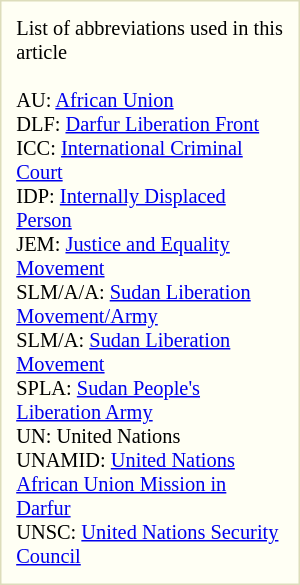<table style="float: right; clear:right; margin: 0 0 0.5em 1em; padding: 0.5em; background: #fffff4; border: 1px solid #ddb; width: 200px; font-size:85%;">
<tr>
<td>List of abbreviations used in this article<br><br>AU: <a href='#'>African Union</a><br>
DLF: <a href='#'>Darfur Liberation Front</a><br>
ICC: <a href='#'>International Criminal Court</a><br>
IDP: <a href='#'>Internally Displaced Person</a> <br>
JEM: <a href='#'>Justice and Equality Movement</a><br>
SLM/A/A: <a href='#'>Sudan Liberation Movement/Army</a><br>
SLM/A: <a href='#'>Sudan Liberation Movement</a><br>
SPLA: <a href='#'>Sudan People's Liberation Army</a><br>
UN: United Nations <br>
UNAMID: <a href='#'>United Nations African Union Mission in Darfur</a><br>
UNSC: <a href='#'>United Nations Security Council</a></td>
</tr>
</table>
